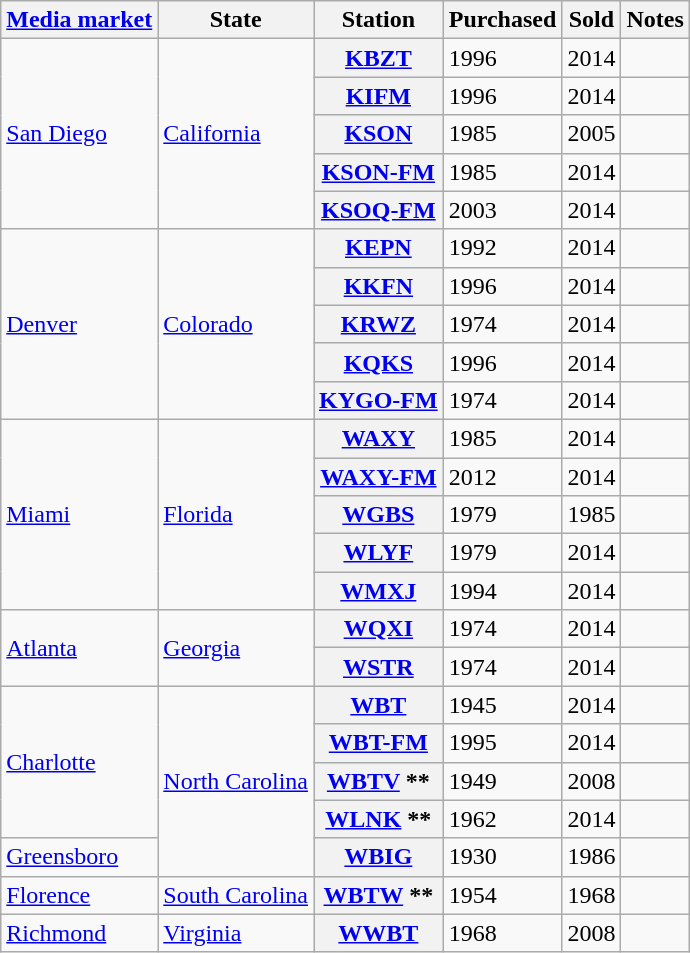<table class="wikitable sortable">
<tr>
<th scope="col"><a href='#'>Media market</a></th>
<th scope="col">State</th>
<th scope="col">Station</th>
<th scope="col">Purchased</th>
<th scope="col">Sold</th>
<th scope="col" class="unsortable">Notes</th>
</tr>
<tr>
<td rowspan="5"><a href='#'>San Diego</a></td>
<td rowspan="5"><a href='#'>California</a></td>
<th scope="row"><a href='#'>KBZT</a></th>
<td>1996</td>
<td>2014</td>
<td></td>
</tr>
<tr>
<th scope="row"><a href='#'>KIFM</a></th>
<td>1996</td>
<td>2014</td>
<td></td>
</tr>
<tr>
<th scope="row"><a href='#'>KSON</a></th>
<td>1985</td>
<td>2005</td>
<td></td>
</tr>
<tr>
<th scope="row"><a href='#'>KSON-FM</a></th>
<td>1985</td>
<td>2014</td>
<td></td>
</tr>
<tr>
<th scope="row"><a href='#'>KSOQ-FM</a></th>
<td>2003</td>
<td>2014</td>
<td></td>
</tr>
<tr>
<td rowspan="5"><a href='#'>Denver</a></td>
<td rowspan="5"><a href='#'>Colorado</a></td>
<th scope="row"><a href='#'>KEPN</a></th>
<td>1992</td>
<td>2014</td>
<td></td>
</tr>
<tr>
<th scope="row"><a href='#'>KKFN</a></th>
<td>1996</td>
<td>2014</td>
<td></td>
</tr>
<tr>
<th scope="row"><a href='#'>KRWZ</a></th>
<td>1974</td>
<td>2014</td>
<td></td>
</tr>
<tr>
<th scope="row"><a href='#'>KQKS</a></th>
<td>1996</td>
<td>2014</td>
<td></td>
</tr>
<tr>
<th scope="row"><a href='#'>KYGO-FM</a></th>
<td>1974</td>
<td>2014</td>
<td></td>
</tr>
<tr>
<td rowspan="5"><a href='#'>Miami</a></td>
<td rowspan="5"><a href='#'>Florida</a></td>
<th scope="row"><a href='#'>WAXY</a></th>
<td>1985</td>
<td>2014</td>
<td></td>
</tr>
<tr>
<th scope="row"><a href='#'>WAXY-FM</a></th>
<td>2012</td>
<td>2014</td>
<td></td>
</tr>
<tr>
<th scope="row"><a href='#'>WGBS</a></th>
<td>1979</td>
<td>1985</td>
<td></td>
</tr>
<tr>
<th scope="row"><a href='#'>WLYF</a></th>
<td>1979</td>
<td>2014</td>
<td></td>
</tr>
<tr>
<th scope="row"><a href='#'>WMXJ</a></th>
<td>1994</td>
<td>2014</td>
<td></td>
</tr>
<tr>
<td rowspan="2"><a href='#'>Atlanta</a></td>
<td rowspan="2"><a href='#'>Georgia</a></td>
<th scope="row"><a href='#'>WQXI</a></th>
<td>1974</td>
<td>2014</td>
<td></td>
</tr>
<tr>
<th scope="row"><a href='#'>WSTR</a></th>
<td>1974</td>
<td>2014</td>
<td></td>
</tr>
<tr>
<td rowspan="4"><a href='#'>Charlotte</a></td>
<td rowspan="5"><a href='#'>North Carolina</a></td>
<th scope="row"><a href='#'>WBT</a></th>
<td>1945</td>
<td>2014</td>
<td></td>
</tr>
<tr>
<th scope="row"><a href='#'>WBT-FM</a></th>
<td>1995</td>
<td>2014</td>
<td></td>
</tr>
<tr>
<th scope="row"><a href='#'>WBTV</a> **</th>
<td>1949</td>
<td>2008</td>
<td></td>
</tr>
<tr>
<th scope="row"><a href='#'>WLNK</a> **</th>
<td>1962</td>
<td>2014</td>
<td></td>
</tr>
<tr>
<td><a href='#'>Greensboro</a></td>
<th scope="row"><a href='#'>WBIG</a></th>
<td>1930</td>
<td>1986</td>
<td></td>
</tr>
<tr>
<td><a href='#'>Florence</a></td>
<td><a href='#'>South Carolina</a></td>
<th scope="row"><a href='#'>WBTW</a> **</th>
<td>1954</td>
<td>1968</td>
<td></td>
</tr>
<tr>
<td><a href='#'>Richmond</a></td>
<td><a href='#'>Virginia</a></td>
<th scope="row"><a href='#'>WWBT</a></th>
<td>1968</td>
<td>2008</td>
<td></td>
</tr>
</table>
